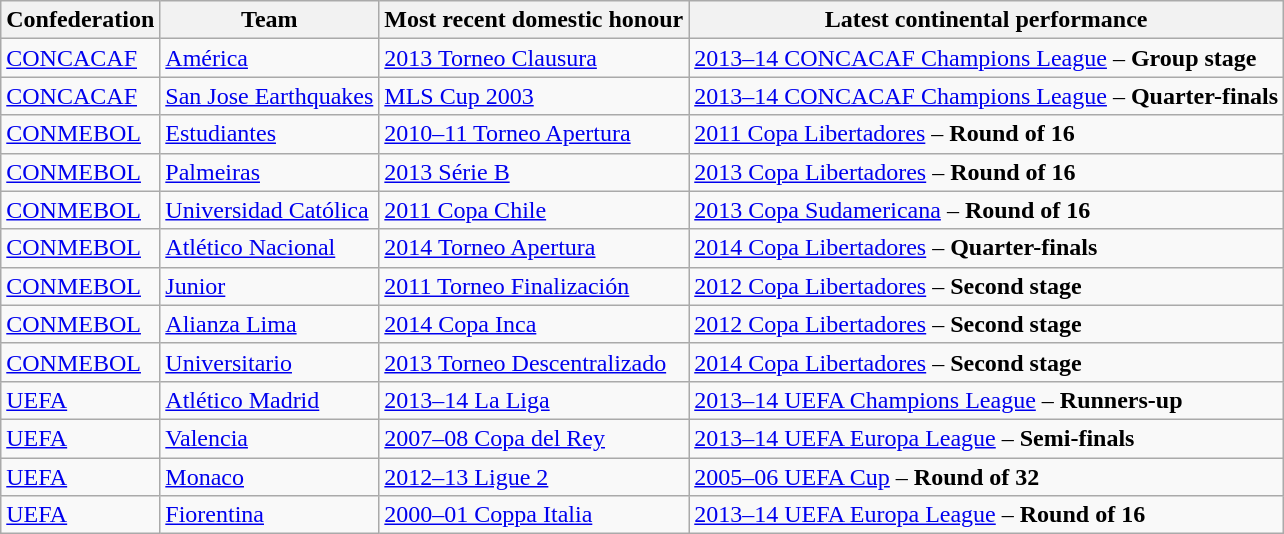<table class="wikitable">
<tr>
<th>Confederation</th>
<th>Team</th>
<th>Most recent domestic honour</th>
<th>Latest continental performance</th>
</tr>
<tr>
<td><a href='#'>CONCACAF</a></td>
<td> <a href='#'>América</a></td>
<td><a href='#'>2013 Torneo Clausura</a></td>
<td><a href='#'>2013–14 CONCACAF Champions League</a> – <strong>Group stage</strong></td>
</tr>
<tr>
<td><a href='#'>CONCACAF</a></td>
<td> <a href='#'>San Jose Earthquakes</a></td>
<td><a href='#'>MLS Cup 2003</a></td>
<td><a href='#'>2013–14 CONCACAF Champions League</a> – <strong>Quarter-finals</strong></td>
</tr>
<tr>
<td><a href='#'>CONMEBOL</a></td>
<td> <a href='#'>Estudiantes</a></td>
<td><a href='#'>2010–11 Torneo Apertura</a></td>
<td><a href='#'>2011 Copa Libertadores</a> – <strong>Round of 16</strong></td>
</tr>
<tr>
<td><a href='#'>CONMEBOL</a></td>
<td> <a href='#'>Palmeiras</a></td>
<td><a href='#'>2013 Série B</a></td>
<td><a href='#'>2013 Copa Libertadores</a> – <strong>Round of 16</strong></td>
</tr>
<tr>
<td><a href='#'>CONMEBOL</a></td>
<td> <a href='#'>Universidad Católica</a></td>
<td><a href='#'>2011 Copa Chile</a></td>
<td><a href='#'>2013 Copa Sudamericana</a> – <strong>Round of 16</strong></td>
</tr>
<tr>
<td><a href='#'>CONMEBOL</a></td>
<td> <a href='#'>Atlético Nacional</a></td>
<td><a href='#'>2014 Torneo Apertura</a></td>
<td><a href='#'>2014 Copa Libertadores</a> – <strong>Quarter-finals</strong></td>
</tr>
<tr>
<td><a href='#'>CONMEBOL</a></td>
<td> <a href='#'>Junior</a></td>
<td><a href='#'>2011 Torneo Finalización</a></td>
<td><a href='#'>2012 Copa Libertadores</a> – <strong>Second stage</strong></td>
</tr>
<tr>
<td><a href='#'>CONMEBOL</a></td>
<td> <a href='#'>Alianza Lima</a></td>
<td><a href='#'>2014 Copa Inca</a></td>
<td><a href='#'>2012 Copa Libertadores</a> – <strong>Second stage</strong></td>
</tr>
<tr>
<td><a href='#'>CONMEBOL</a></td>
<td> <a href='#'>Universitario</a></td>
<td><a href='#'>2013 Torneo Descentralizado</a></td>
<td><a href='#'>2014 Copa Libertadores</a> – <strong>Second stage</strong></td>
</tr>
<tr>
<td><a href='#'>UEFA</a></td>
<td> <a href='#'>Atlético Madrid</a></td>
<td><a href='#'>2013–14 La Liga</a></td>
<td><a href='#'>2013–14 UEFA Champions League</a> – <strong>Runners-up</strong></td>
</tr>
<tr>
<td><a href='#'>UEFA</a></td>
<td> <a href='#'>Valencia</a></td>
<td><a href='#'>2007–08 Copa del Rey</a></td>
<td><a href='#'>2013–14 UEFA Europa League</a> – <strong>Semi-finals</strong></td>
</tr>
<tr>
<td><a href='#'>UEFA</a></td>
<td> <a href='#'>Monaco</a></td>
<td><a href='#'>2012–13 Ligue 2</a></td>
<td><a href='#'>2005–06 UEFA Cup</a> – <strong>Round of 32</strong></td>
</tr>
<tr>
<td><a href='#'>UEFA</a></td>
<td> <a href='#'>Fiorentina</a></td>
<td><a href='#'>2000–01 Coppa Italia</a></td>
<td><a href='#'>2013–14 UEFA Europa League</a> – <strong>Round of 16</strong></td>
</tr>
</table>
